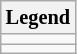<table class=wikitable style=font-size:85%>
<tr>
<th scope=col>Legend</th>
</tr>
<tr>
<td></td>
</tr>
<tr>
<td></td>
</tr>
</table>
